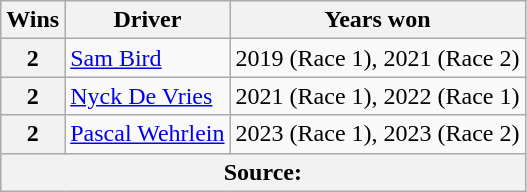<table class="wikitable">
<tr>
<th>Wins</th>
<th>Driver</th>
<th>Years won</th>
</tr>
<tr>
<th>2</th>
<td> <a href='#'>Sam Bird</a></td>
<td>2019 (Race 1), 2021 (Race 2)</td>
</tr>
<tr>
<th>2</th>
<td> <a href='#'>Nyck De Vries</a></td>
<td>2021 (Race 1), 2022 (Race 1)</td>
</tr>
<tr>
<th>2</th>
<td> <a href='#'>Pascal Wehrlein</a></td>
<td>2023 (Race 1), 2023 (Race 2)</td>
</tr>
<tr>
<th colspan=3>Source:</th>
</tr>
</table>
